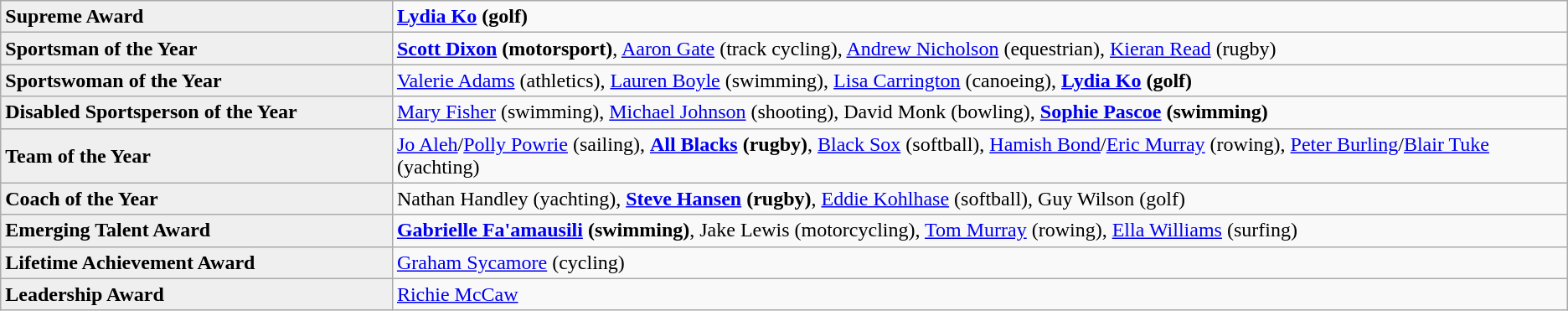<table class=wikitable>
<tr>
<td style="background:#efefef; vertical-align:top;"><strong>Supreme Award</strong></td>
<td><strong><a href='#'>Lydia Ko</a> (golf)</strong></td>
</tr>
<tr>
<td style="background:#efefef;"><strong>Sportsman of the Year</strong></td>
<td><strong><a href='#'>Scott Dixon</a> (motorsport)</strong>, <a href='#'>Aaron Gate</a> (track cycling), <a href='#'>Andrew Nicholson</a> (equestrian), <a href='#'>Kieran Read</a> (rugby)</td>
</tr>
<tr>
<td style="background:#efefef;"><strong>Sportswoman of the Year</strong></td>
<td><a href='#'>Valerie Adams</a> (athletics), <a href='#'>Lauren Boyle</a> (swimming), <a href='#'>Lisa Carrington</a> (canoeing), <strong><a href='#'>Lydia Ko</a> (golf)</strong></td>
</tr>
<tr>
<td style="background:#efefef;"><strong>Disabled Sportsperson of the Year</strong></td>
<td><a href='#'>Mary Fisher</a> (swimming), <a href='#'>Michael Johnson</a> (shooting), David Monk (bowling), <strong><a href='#'>Sophie Pascoe</a> (swimming)</strong></td>
</tr>
<tr>
<td style="background:#efefef;"><strong>Team of the Year</strong></td>
<td><a href='#'>Jo Aleh</a>/<a href='#'>Polly Powrie</a> (sailing), <strong><a href='#'>All Blacks</a> (rugby)</strong>, <a href='#'>Black Sox</a> (softball), <a href='#'>Hamish Bond</a>/<a href='#'>Eric Murray</a> (rowing), <a href='#'>Peter Burling</a>/<a href='#'>Blair Tuke</a> (yachting)</td>
</tr>
<tr>
<td style="background:#efefef;"><strong>Coach of the Year</strong></td>
<td>Nathan Handley (yachting), <strong><a href='#'>Steve Hansen</a> (rugby)</strong>, <a href='#'>Eddie Kohlhase</a> (softball), Guy Wilson (golf)</td>
</tr>
<tr>
<td style="background:#efefef;"><strong>Emerging Talent Award</strong></td>
<td><strong><a href='#'>Gabrielle Fa'amausili</a> (swimming)</strong>, Jake Lewis (motorcycling), <a href='#'>Tom Murray</a> (rowing), <a href='#'>Ella Williams</a> (surfing)</td>
</tr>
<tr>
<td style="background:#efefef; width:25%;"><strong>Lifetime Achievement Award</strong></td>
<td><a href='#'>Graham Sycamore</a> (cycling)</td>
</tr>
<tr>
<td style="background:#efefef; width:25%;"><strong>Leadership Award</strong></td>
<td><a href='#'>Richie McCaw</a></td>
</tr>
</table>
